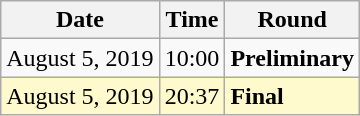<table class="wikitable">
<tr>
<th>Date</th>
<th>Time</th>
<th>Round</th>
</tr>
<tr>
<td>August 5, 2019</td>
<td>10:00</td>
<td><strong>Preliminary</strong></td>
</tr>
<tr style=background:lemonchiffon>
<td>August 5, 2019</td>
<td>20:37</td>
<td><strong>Final</strong></td>
</tr>
</table>
